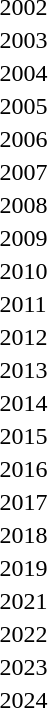<table>
<tr>
<td>2002</td>
<td></td>
<td></td>
<td></td>
</tr>
<tr>
<td>2003</td>
<td></td>
</tr>
<tr>
<td>2004</td>
<td></td>
<td></td>
<td></td>
</tr>
<tr>
<td>2005</td>
<td></td>
</tr>
<tr>
<td>2006</td>
<td></td>
<td></td>
<td></td>
</tr>
<tr>
<td>2007</td>
<td></td>
<td></td>
<td></td>
</tr>
<tr>
<td>2008</td>
<td></td>
<td></td>
<td></td>
</tr>
<tr>
<td>2009</td>
<td></td>
<td></td>
<td></td>
<td></td>
</tr>
<tr>
<td>2010</td>
<td></td>
<td></td>
<td></td>
</tr>
<tr>
<td>2011</td>
<td></td>
<td></td>
<td></td>
</tr>
<tr>
<td>2012</td>
<td></td>
<td></td>
<td></td>
</tr>
<tr>
<td>2013</td>
<td></td>
<td></td>
<td></td>
</tr>
<tr>
<td>2014</td>
<td></td>
<td></td>
<td></td>
</tr>
<tr>
<td>2015</td>
<td></td>
<td></td>
<td></td>
</tr>
<tr>
<td>2016</td>
<td></td>
<td></td>
<td></td>
</tr>
<tr>
<td>2017</td>
<td></td>
<td></td>
<td></td>
<td></td>
</tr>
<tr>
<td>2018</td>
<td></td>
<td></td>
<td></td>
</tr>
<tr>
<td>2019</td>
<td></td>
<td></td>
<td></td>
</tr>
<tr>
<td>2021</td>
<td></td>
<td></td>
<td></td>
</tr>
<tr>
<td>2022</td>
<td></td>
<td></td>
<td></td>
</tr>
<tr>
<td>2023</td>
<td></td>
<td></td>
<td></td>
<td></td>
</tr>
<tr>
<td>2024</td>
<td></td>
<td></td>
<td></td>
</tr>
</table>
